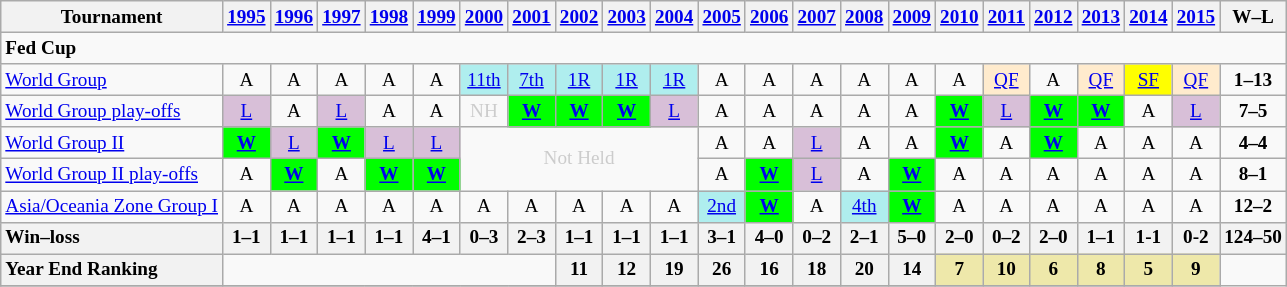<table class=wikitable style=text-align:center;font-size:80%>
<tr>
<th>Tournament</th>
<th><a href='#'>1995</a></th>
<th><a href='#'>1996</a></th>
<th><a href='#'>1997</a></th>
<th><a href='#'>1998</a></th>
<th><a href='#'>1999</a></th>
<th><a href='#'>2000</a></th>
<th><a href='#'>2001</a></th>
<th><a href='#'>2002</a></th>
<th><a href='#'>2003</a></th>
<th><a href='#'>2004</a></th>
<th><a href='#'>2005</a></th>
<th><a href='#'>2006</a></th>
<th><a href='#'>2007</a></th>
<th><a href='#'>2008</a></th>
<th><a href='#'>2009</a></th>
<th><a href='#'>2010</a></th>
<th><a href='#'>2011</a></th>
<th><a href='#'>2012</a></th>
<th><a href='#'>2013</a></th>
<th><a href='#'>2014</a></th>
<th><a href='#'>2015</a></th>
<th>W–L</th>
</tr>
<tr>
<td colspan=40 align=left><strong>Fed Cup</strong></td>
</tr>
<tr>
<td align=left><a href='#'>World Group</a></td>
<td>A</td>
<td>A</td>
<td>A</td>
<td>A</td>
<td>A</td>
<td bgcolor=afeeee><a href='#'>11th</a></td>
<td bgcolor=afeeee><a href='#'>7th</a></td>
<td bgcolor=afeeee><a href='#'>1R</a></td>
<td bgcolor=afeeee><a href='#'>1R</a></td>
<td bgcolor=afeeee><a href='#'>1R</a></td>
<td>A</td>
<td>A</td>
<td>A</td>
<td>A</td>
<td>A</td>
<td>A</td>
<td bgcolor=ffebcd><a href='#'>QF</a></td>
<td>A</td>
<td bgcolor=ffebcd><a href='#'>QF</a></td>
<td bgcolor=yellow><a href='#'>SF</a></td>
<td bgcolor=ffebcd><a href='#'>QF</a></td>
<td><strong>1–13</strong></td>
</tr>
<tr>
<td align=left><a href='#'>World Group play-offs</a></td>
<td bgcolor=thistle><a href='#'>L</a></td>
<td>A</td>
<td bgcolor=thistle><a href='#'>L</a></td>
<td>A</td>
<td>A</td>
<td style=color:#ccc>NH</td>
<td bgcolor=lime><a href='#'><strong>W</strong></a></td>
<td bgcolor=lime><a href='#'><strong>W</strong></a></td>
<td bgcolor=lime><a href='#'><strong>W</strong></a></td>
<td bgcolor=thistle><a href='#'>L</a></td>
<td>A</td>
<td>A</td>
<td>A</td>
<td>A</td>
<td>A</td>
<td bgcolor=lime><a href='#'><strong>W</strong></a></td>
<td bgcolor=thistle><a href='#'>L</a></td>
<td bgcolor=lime><a href='#'><strong>W</strong></a></td>
<td bgcolor=lime><a href='#'><strong>W</strong></a></td>
<td>A</td>
<td bgcolor=thistle><a href='#'>L</a></td>
<td><strong>7–5</strong></td>
</tr>
<tr>
<td align=left><a href='#'>World Group II</a></td>
<td bgcolor=lime><a href='#'><strong>W</strong></a></td>
<td bgcolor=thistle><a href='#'>L</a></td>
<td bgcolor=lime><a href='#'><strong>W</strong></a></td>
<td bgcolor=thistle><a href='#'>L</a></td>
<td bgcolor=thistle><a href='#'>L</a></td>
<td colspan=5 rowspan=2 style=color:#ccc>Not Held</td>
<td>A</td>
<td>A</td>
<td bgcolor=thistle><a href='#'>L</a></td>
<td>A</td>
<td>A</td>
<td bgcolor=lime><a href='#'><strong>W</strong></a></td>
<td>A</td>
<td bgcolor=lime><a href='#'><strong>W</strong></a></td>
<td>A</td>
<td>A</td>
<td>A</td>
<td><strong>4–4</strong></td>
</tr>
<tr>
<td align=left><a href='#'>World Group II play-offs</a></td>
<td>A</td>
<td bgcolor=lime><a href='#'><strong>W</strong></a></td>
<td>A</td>
<td bgcolor=lime><a href='#'><strong>W</strong></a></td>
<td bgcolor=lime><a href='#'><strong>W</strong></a></td>
<td>A</td>
<td bgcolor=lime><a href='#'><strong>W</strong></a></td>
<td bgcolor=thistle><a href='#'>L</a></td>
<td>A</td>
<td bgcolor=lime><a href='#'><strong>W</strong></a></td>
<td>A</td>
<td>A</td>
<td>A</td>
<td>A</td>
<td>A</td>
<td>A</td>
<td><strong>8–1</strong></td>
</tr>
<tr>
<td align=left><a href='#'>Asia/Oceania Zone Group I</a></td>
<td>A</td>
<td>A</td>
<td>A</td>
<td>A</td>
<td>A</td>
<td>A</td>
<td>A</td>
<td>A</td>
<td>A</td>
<td>A</td>
<td bgcolor=afeeee><a href='#'>2nd</a></td>
<td bgcolor=lime><a href='#'><strong>W</strong></a></td>
<td>A</td>
<td bgcolor=afeeee><a href='#'>4th</a></td>
<td bgcolor=lime><a href='#'><strong>W</strong></a></td>
<td>A</td>
<td>A</td>
<td>A</td>
<td>A</td>
<td>A</td>
<td>A</td>
<td><strong>12–2</strong></td>
</tr>
<tr>
<th style=text-align:left>Win–loss</th>
<th>1–1</th>
<th>1–1</th>
<th>1–1</th>
<th>1–1</th>
<th>4–1</th>
<th>0–3</th>
<th>2–3</th>
<th>1–1</th>
<th>1–1</th>
<th>1–1</th>
<th>3–1</th>
<th>4–0</th>
<th>0–2</th>
<th>2–1</th>
<th>5–0</th>
<th>2–0</th>
<th>0–2</th>
<th>2–0</th>
<th>1–1</th>
<th>1-1</th>
<th>0-2</th>
<th>124–50</th>
</tr>
<tr>
<th style=text-align:left>Year End Ranking</th>
<td colspan=7 style=color:#ccc></td>
<th>11</th>
<th>12</th>
<th>19</th>
<th>26</th>
<th>16</th>
<th>18</th>
<th>20</th>
<th>14</th>
<td bgcolor=EEE8AA><strong>7</strong></td>
<td bgcolor=EEE8AA><strong>10</strong></td>
<td bgcolor=EEE8AA><strong>6</strong></td>
<td bgcolor=EEE8AA><strong>8</strong></td>
<td bgcolor=EEE8AA><strong>5</strong></td>
<td bgcolor=EEE8AA><strong>9</strong></td>
</tr>
<tr>
</tr>
</table>
